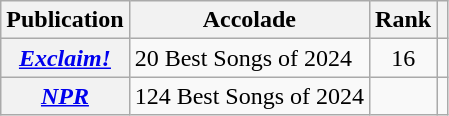<table class="wikitable sortable plainrowheaders">
<tr>
<th scope="col">Publication</th>
<th scope="col">Accolade</th>
<th scope="col">Rank</th>
<th scope="col" class="unsortable"></th>
</tr>
<tr>
<th scope="row"><em><a href='#'>Exclaim!</a></em></th>
<td>20 Best Songs of 2024</td>
<td style="text-align: center;">16</td>
<td style="text-align: center;"></td>
</tr>
<tr>
<th scope="row"><em><a href='#'>NPR</a></em></th>
<td>124 Best Songs of 2024</td>
<td></td>
<td style="text-align: center;"></td>
</tr>
</table>
